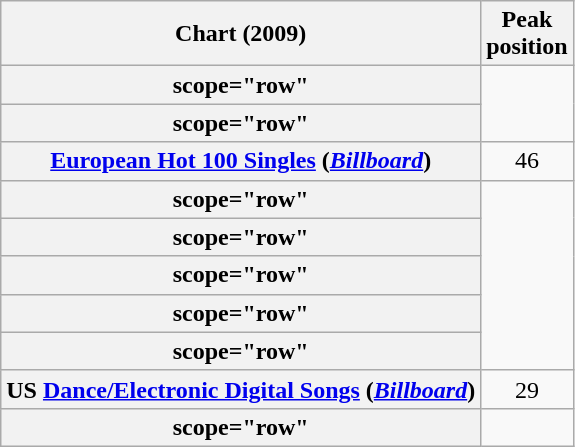<table class="wikitable sortable plainrowheaders" style="text-align:center">
<tr>
<th>Chart (2009)</th>
<th>Peak<br>position</th>
</tr>
<tr>
<th>scope="row"</th>
</tr>
<tr>
<th>scope="row"</th>
</tr>
<tr>
<th scope="row"><a href='#'>European Hot 100 Singles</a> (<em><a href='#'>Billboard</a></em>)</th>
<td>46</td>
</tr>
<tr>
<th>scope="row"</th>
</tr>
<tr>
<th>scope="row"</th>
</tr>
<tr>
<th>scope="row"</th>
</tr>
<tr>
<th>scope="row"</th>
</tr>
<tr>
<th>scope="row"</th>
</tr>
<tr>
<th scope="row">US <a href='#'>Dance/Electronic Digital Songs</a> (<em><a href='#'>Billboard</a></em>)</th>
<td>29</td>
</tr>
<tr>
<th>scope="row"</th>
</tr>
</table>
